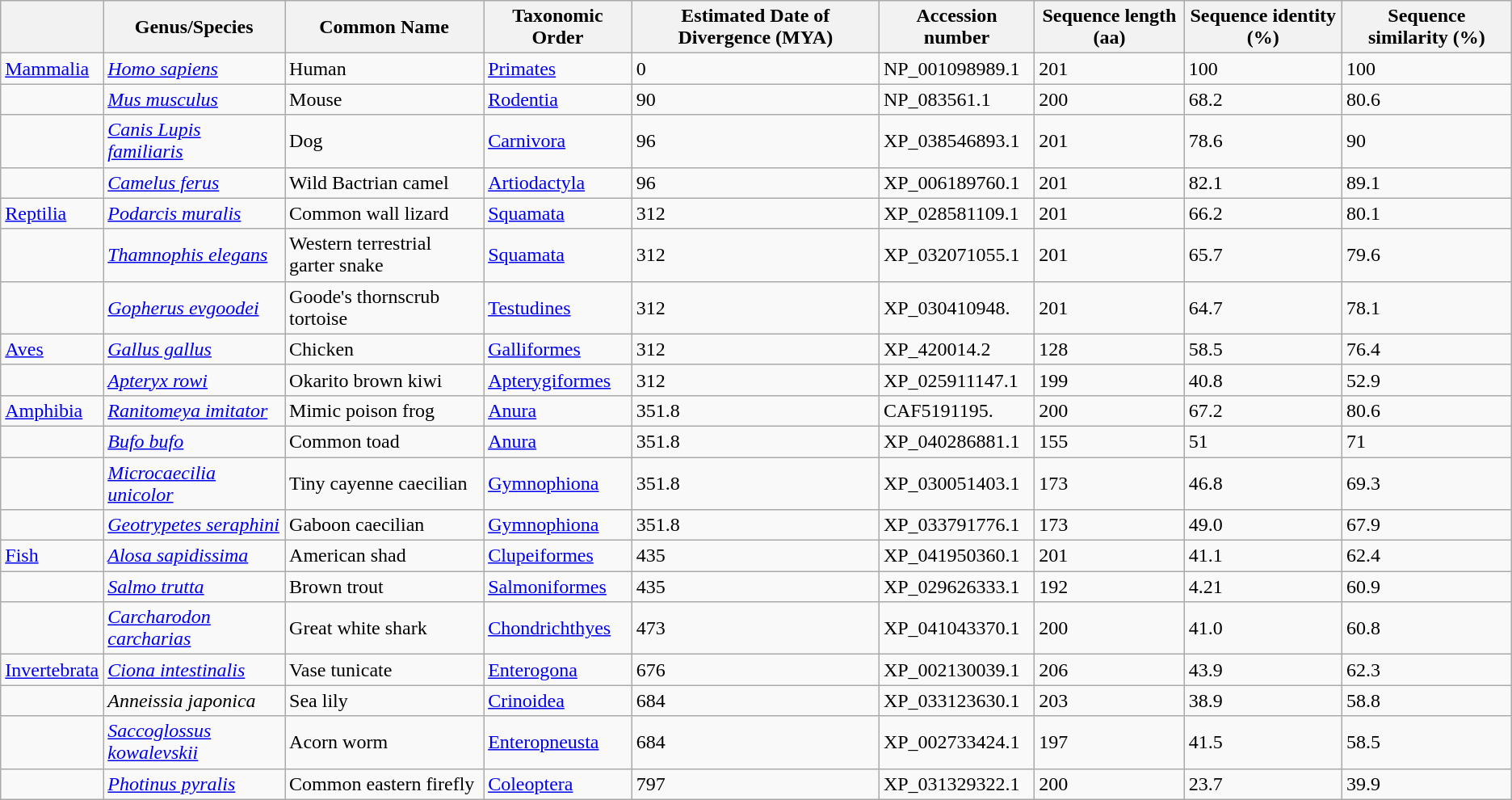<table class="wikitable">
<tr>
<th></th>
<th>Genus/Species</th>
<th>Common Name</th>
<th>Taxonomic Order</th>
<th>Estimated Date of Divergence (MYA)</th>
<th>Accession number</th>
<th>Sequence length (aa)</th>
<th>Sequence identity (%)</th>
<th>Sequence similarity (%)</th>
</tr>
<tr>
<td><a href='#'>Mammalia</a></td>
<td><a href='#'><em>Homo sapiens</em></a></td>
<td>Human</td>
<td><a href='#'>Primates</a></td>
<td>0</td>
<td>NP_001098989.1</td>
<td>201</td>
<td>100</td>
<td>100</td>
</tr>
<tr>
<td></td>
<td><a href='#'><em>Mus musculus</em></a></td>
<td>Mouse</td>
<td><a href='#'>Rodentia</a></td>
<td>90</td>
<td>NP_083561.1</td>
<td>200</td>
<td>68.2</td>
<td>80.6</td>
</tr>
<tr>
<td></td>
<td><a href='#'><em>Canis Lupis familiaris</em></a></td>
<td>Dog</td>
<td><a href='#'>Carnivora</a></td>
<td>96</td>
<td>XP_038546893.1</td>
<td>201</td>
<td>78.6</td>
<td>90</td>
</tr>
<tr>
<td></td>
<td><a href='#'><em>Camelus ferus</em></a></td>
<td>Wild Bactrian camel</td>
<td><a href='#'>Artiodactyla</a></td>
<td>96</td>
<td>XP_006189760.1</td>
<td>201</td>
<td>82.1</td>
<td>89.1</td>
</tr>
<tr>
<td><a href='#'>Reptilia</a></td>
<td><em><a href='#'>Podarcis muralis</a></em></td>
<td>Common wall lizard</td>
<td><a href='#'>Squamata</a></td>
<td>312</td>
<td>XP_028581109.1</td>
<td>201</td>
<td>66.2</td>
<td>80.1</td>
</tr>
<tr>
<td></td>
<td><a href='#'><em>Thamnophis elegans</em></a></td>
<td>Western terrestrial garter snake</td>
<td><a href='#'>Squamata</a></td>
<td>312</td>
<td>XP_032071055.1</td>
<td>201</td>
<td>65.7</td>
<td>79.6</td>
</tr>
<tr>
<td></td>
<td><a href='#'><em>Gopherus evgoodei</em></a></td>
<td>Goode's thornscrub tortoise</td>
<td><a href='#'>Testudines</a></td>
<td>312</td>
<td>XP_030410948.</td>
<td>201</td>
<td>64.7</td>
<td>78.1</td>
</tr>
<tr>
<td><a href='#'>Aves</a></td>
<td><a href='#'><em>Gallus gallus</em></a></td>
<td>Chicken</td>
<td><a href='#'>Galliformes</a></td>
<td>312</td>
<td>XP_420014.2</td>
<td>128</td>
<td>58.5</td>
<td>76.4</td>
</tr>
<tr>
<td></td>
<td><a href='#'><em>Apteryx rowi</em></a></td>
<td>Okarito brown kiwi</td>
<td><a href='#'>Apterygiformes</a></td>
<td>312</td>
<td>XP_025911147.1</td>
<td>199</td>
<td>40.8</td>
<td>52.9</td>
</tr>
<tr>
<td><a href='#'>Amphibia</a></td>
<td><a href='#'><em>Ranitomeya imitator</em></a></td>
<td>Mimic poison frog</td>
<td><a href='#'>Anura</a></td>
<td>351.8</td>
<td>CAF5191195.</td>
<td>200</td>
<td>67.2</td>
<td>80.6</td>
</tr>
<tr>
<td></td>
<td><em><a href='#'>Bufo bufo</a></em></td>
<td>Common toad</td>
<td><a href='#'>Anura</a></td>
<td>351.8</td>
<td>XP_040286881.1</td>
<td>155</td>
<td>51</td>
<td>71</td>
</tr>
<tr>
<td></td>
<td><em><a href='#'>Microcaecilia unicolor</a></em></td>
<td>Tiny cayenne caecilian</td>
<td><a href='#'>Gymnophiona</a></td>
<td>351.8</td>
<td>XP_030051403.1</td>
<td>173</td>
<td>46.8</td>
<td>69.3</td>
</tr>
<tr>
<td></td>
<td><em><a href='#'>Geotrypetes seraphini</a></em></td>
<td>Gaboon caecilian</td>
<td><a href='#'>Gymnophiona</a></td>
<td>351.8</td>
<td>XP_033791776.1</td>
<td>173</td>
<td>49.0</td>
<td>67.9</td>
</tr>
<tr>
<td><a href='#'>Fish</a></td>
<td><a href='#'><em>Alosa sapidissima</em></a></td>
<td>American shad</td>
<td><a href='#'>Clupeiformes</a></td>
<td>435</td>
<td>XP_041950360.1</td>
<td>201</td>
<td>41.1</td>
<td>62.4</td>
</tr>
<tr>
<td></td>
<td><a href='#'><em>Salmo trutta</em></a></td>
<td>Brown trout</td>
<td><a href='#'>Salmoniformes</a></td>
<td>435</td>
<td>XP_029626333.1</td>
<td>192</td>
<td>4.21</td>
<td>60.9</td>
</tr>
<tr>
<td></td>
<td><a href='#'><em>Carcharodon carcharias</em></a></td>
<td>Great white shark</td>
<td><a href='#'>Chondrichthyes</a></td>
<td>473</td>
<td>XP_041043370.1</td>
<td>200</td>
<td>41.0</td>
<td>60.8</td>
</tr>
<tr>
<td><a href='#'>Invertebrata</a></td>
<td><em><a href='#'>Ciona intestinalis</a></em></td>
<td>Vase tunicate</td>
<td><a href='#'>Enterogona</a></td>
<td>676</td>
<td>XP_002130039.1</td>
<td>206</td>
<td>43.9</td>
<td>62.3</td>
</tr>
<tr>
<td></td>
<td><em>Anneissia japonica</em></td>
<td>Sea lily</td>
<td><a href='#'>Crinoidea</a></td>
<td>684</td>
<td>XP_033123630.1</td>
<td>203</td>
<td>38.9</td>
<td>58.8</td>
</tr>
<tr>
<td></td>
<td><a href='#'><em>Saccoglossus kowalevskii</em></a></td>
<td>Acorn worm</td>
<td><a href='#'>Enteropneusta</a></td>
<td>684</td>
<td>XP_002733424.1</td>
<td>197</td>
<td>41.5</td>
<td>58.5</td>
</tr>
<tr>
<td></td>
<td><em><a href='#'>Photinus pyralis</a></em></td>
<td>Common eastern firefly</td>
<td><a href='#'>Coleoptera</a></td>
<td>797</td>
<td>XP_031329322.1</td>
<td>200</td>
<td>23.7</td>
<td>39.9</td>
</tr>
</table>
